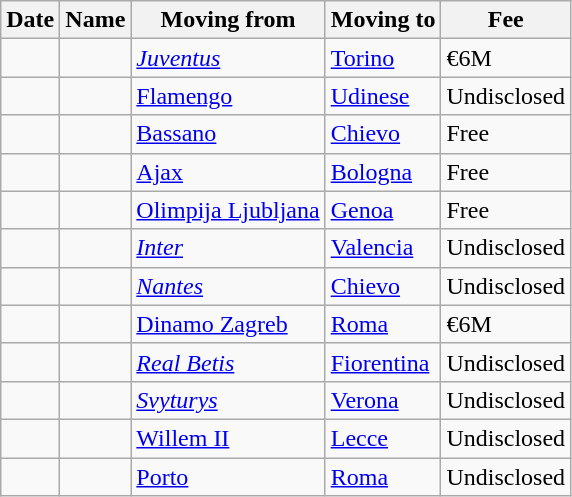<table class="wikitable sortable">
<tr>
<th>Date</th>
<th>Name</th>
<th>Moving from</th>
<th>Moving to</th>
<th>Fee</th>
</tr>
<tr>
<td></td>
<td> </td>
<td><em><a href='#'>Juventus</a></em></td>
<td><a href='#'>Torino</a></td>
<td>€6M</td>
</tr>
<tr>
<td></td>
<td> </td>
<td> <a href='#'>Flamengo</a></td>
<td><a href='#'>Udinese</a></td>
<td>Undisclosed</td>
</tr>
<tr>
<td></td>
<td></td>
<td><a href='#'>Bassano</a></td>
<td><a href='#'>Chievo</a></td>
<td>Free</td>
</tr>
<tr>
<td></td>
<td> </td>
<td> <a href='#'>Ajax</a></td>
<td><a href='#'>Bologna</a></td>
<td>Free</td>
</tr>
<tr>
<td></td>
<td> </td>
<td> <a href='#'>Olimpija Ljubljana</a></td>
<td><a href='#'>Genoa</a></td>
<td>Free</td>
</tr>
<tr>
<td></td>
<td> </td>
<td><em><a href='#'>Inter</a></em></td>
<td> <a href='#'>Valencia</a></td>
<td>Undisclosed</td>
</tr>
<tr>
<td></td>
<td> </td>
<td> <em><a href='#'>Nantes</a></em></td>
<td><a href='#'>Chievo</a></td>
<td>Undisclosed</td>
</tr>
<tr>
<td></td>
<td> </td>
<td> <a href='#'>Dinamo Zagreb</a></td>
<td><a href='#'>Roma</a></td>
<td>€6M</td>
</tr>
<tr>
<td></td>
<td> </td>
<td> <em><a href='#'>Real Betis</a></em></td>
<td><a href='#'>Fiorentina</a></td>
<td>Undisclosed</td>
</tr>
<tr>
<td></td>
<td> </td>
<td> <em><a href='#'>Svyturys</a></em></td>
<td><a href='#'>Verona</a></td>
<td>Undisclosed</td>
</tr>
<tr>
<td></td>
<td> </td>
<td> <a href='#'>Willem II</a></td>
<td><a href='#'>Lecce</a></td>
<td>Undisclosed</td>
</tr>
<tr>
<td></td>
<td> </td>
<td> <a href='#'>Porto</a></td>
<td><a href='#'>Roma</a></td>
<td>Undisclosed</td>
</tr>
</table>
